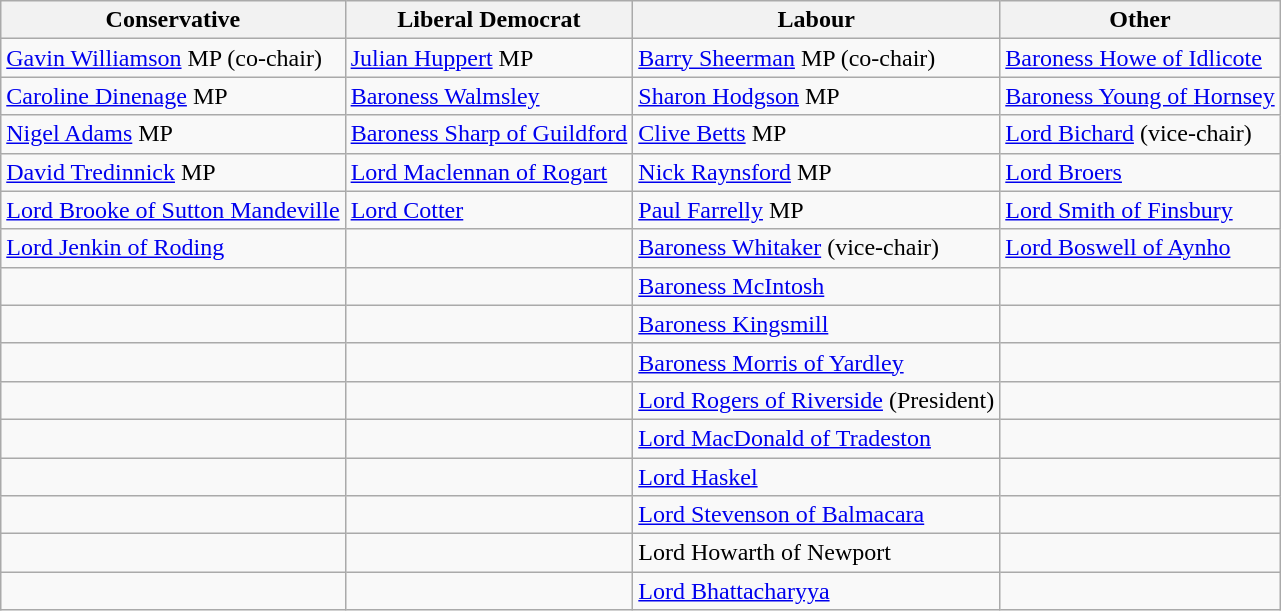<table class="wikitable">
<tr>
<th>Conservative</th>
<th>Liberal Democrat</th>
<th>Labour</th>
<th>Other</th>
</tr>
<tr>
<td><a href='#'>Gavin Williamson</a> MP (co-chair)</td>
<td><a href='#'>Julian Huppert</a> MP</td>
<td><a href='#'>Barry Sheerman</a> MP (co-chair)</td>
<td><a href='#'>Baroness Howe of Idlicote</a></td>
</tr>
<tr>
<td><a href='#'>Caroline Dinenage</a> MP</td>
<td><a href='#'>Baroness Walmsley</a></td>
<td><a href='#'>Sharon Hodgson</a> MP</td>
<td><a href='#'>Baroness Young of Hornsey</a></td>
</tr>
<tr>
<td><a href='#'>Nigel Adams</a> MP</td>
<td><a href='#'>Baroness Sharp of Guildford</a></td>
<td><a href='#'>Clive Betts</a> MP</td>
<td><a href='#'>Lord Bichard</a> (vice-chair)</td>
</tr>
<tr>
<td><a href='#'>David Tredinnick</a> MP</td>
<td><a href='#'>Lord Maclennan of Rogart</a></td>
<td><a href='#'>Nick Raynsford</a> MP</td>
<td><a href='#'>Lord Broers</a></td>
</tr>
<tr>
<td><a href='#'>Lord Brooke of Sutton Mandeville</a></td>
<td><a href='#'>Lord Cotter</a></td>
<td><a href='#'>Paul Farrelly</a> MP</td>
<td><a href='#'>Lord Smith of Finsbury</a></td>
</tr>
<tr>
<td><a href='#'>Lord Jenkin of Roding</a></td>
<td></td>
<td><a href='#'>Baroness Whitaker</a> (vice-chair)</td>
<td><a href='#'>Lord Boswell of Aynho</a></td>
</tr>
<tr>
<td></td>
<td></td>
<td><a href='#'>Baroness McIntosh</a></td>
<td></td>
</tr>
<tr>
<td></td>
<td></td>
<td><a href='#'>Baroness Kingsmill</a></td>
<td></td>
</tr>
<tr>
<td></td>
<td></td>
<td><a href='#'>Baroness Morris of Yardley</a></td>
<td></td>
</tr>
<tr>
<td></td>
<td></td>
<td><a href='#'>Lord Rogers of Riverside</a> (President)</td>
<td></td>
</tr>
<tr>
<td></td>
<td></td>
<td><a href='#'>Lord MacDonald of Tradeston</a></td>
<td></td>
</tr>
<tr>
<td></td>
<td></td>
<td><a href='#'>Lord Haskel</a></td>
<td></td>
</tr>
<tr>
<td></td>
<td></td>
<td><a href='#'>Lord Stevenson of Balmacara</a></td>
<td></td>
</tr>
<tr>
<td></td>
<td></td>
<td>Lord Howarth of Newport</td>
<td></td>
</tr>
<tr>
<td></td>
<td></td>
<td><a href='#'>Lord Bhattacharyya</a></td>
<td></td>
</tr>
</table>
